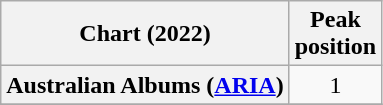<table class="wikitable sortable plainrowheaders" style="text-align:center">
<tr>
<th scope="col">Chart (2022)</th>
<th scope="col">Peak<br>position</th>
</tr>
<tr>
<th scope="row">Australian Albums (<a href='#'>ARIA</a>)</th>
<td>1</td>
</tr>
<tr>
</tr>
</table>
